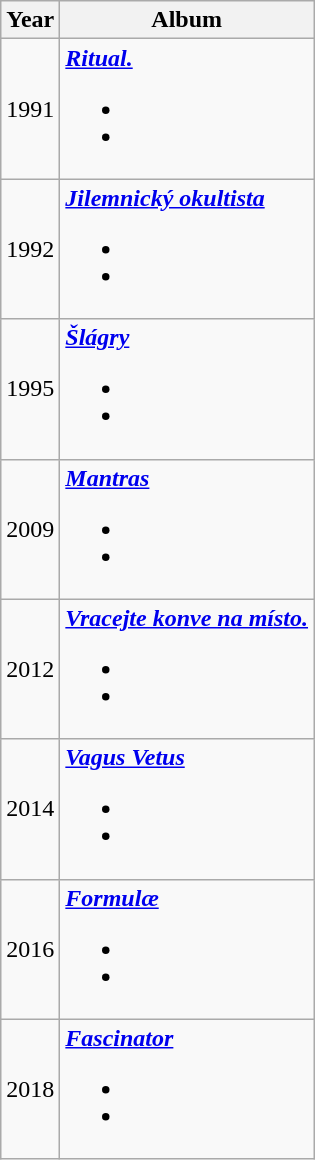<table class="wikitable">
<tr>
<th>Year</th>
<th>Album</th>
</tr>
<tr>
<td>1991</td>
<td><strong><em><a href='#'>Ritual.</a></em></strong><br><ul><li></li><li></li></ul></td>
</tr>
<tr>
<td>1992</td>
<td><strong><em><a href='#'>Jilemnický okultista</a></em></strong><br><ul><li></li><li></li></ul></td>
</tr>
<tr>
<td>1995</td>
<td><strong><em><a href='#'>Šlágry</a></em></strong><br><ul><li></li><li></li></ul></td>
</tr>
<tr>
<td>2009</td>
<td><strong><em><a href='#'>Mantras</a></em></strong><br><ul><li></li><li></li></ul></td>
</tr>
<tr>
<td>2012</td>
<td><strong><em><a href='#'>Vracejte konve na místo.</a></em></strong><br><ul><li></li><li></li></ul></td>
</tr>
<tr>
<td>2014</td>
<td><strong><em><a href='#'>Vagus Vetus</a></em></strong><br><ul><li></li><li></li></ul></td>
</tr>
<tr>
<td>2016</td>
<td><strong><em><a href='#'>Formulæ</a></em></strong><br><ul><li></li><li></li></ul></td>
</tr>
<tr>
<td>2018</td>
<td><strong><em><a href='#'>Fascinator</a></em></strong><br><ul><li></li><li></li></ul></td>
</tr>
</table>
